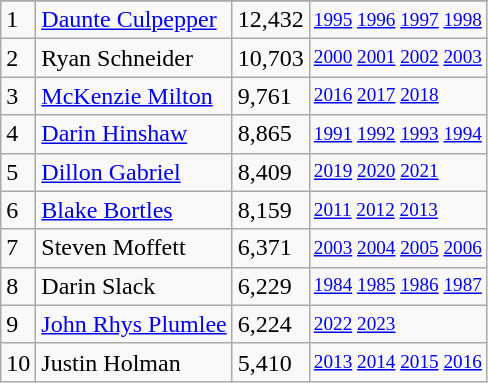<table class="wikitable">
<tr>
</tr>
<tr>
<td>1</td>
<td><a href='#'>Daunte Culpepper</a></td>
<td><abbr>12,432</abbr></td>
<td style="font-size:80%;"><a href='#'>1995</a> <a href='#'>1996</a> <a href='#'>1997</a> <a href='#'>1998</a></td>
</tr>
<tr>
<td>2</td>
<td>Ryan Schneider</td>
<td><abbr>10,703</abbr></td>
<td style="font-size:80%;"><a href='#'>2000</a> <a href='#'>2001</a> <a href='#'>2002</a> <a href='#'>2003</a></td>
</tr>
<tr>
<td>3</td>
<td><a href='#'>McKenzie Milton</a></td>
<td><abbr>9,761</abbr></td>
<td style="font-size:80%;"><a href='#'>2016</a> <a href='#'>2017</a> <a href='#'>2018</a></td>
</tr>
<tr>
<td>4</td>
<td><a href='#'>Darin Hinshaw</a></td>
<td><abbr>8,865</abbr></td>
<td style="font-size:80%;"><a href='#'>1991</a> <a href='#'>1992</a> <a href='#'>1993</a> <a href='#'>1994</a></td>
</tr>
<tr>
<td>5</td>
<td><a href='#'>Dillon Gabriel</a></td>
<td><abbr>8,409</abbr></td>
<td style="font-size:80%;"><a href='#'>2019</a> <a href='#'>2020</a> <a href='#'>2021</a></td>
</tr>
<tr>
<td>6</td>
<td><a href='#'>Blake Bortles</a></td>
<td><abbr>8,159</abbr></td>
<td style="font-size:80%;"><a href='#'>2011</a> <a href='#'>2012</a> <a href='#'>2013</a></td>
</tr>
<tr>
<td>7</td>
<td>Steven Moffett</td>
<td><abbr>6,371</abbr></td>
<td style="font-size:80%;"><a href='#'>2003</a> <a href='#'>2004</a> <a href='#'>2005</a> <a href='#'>2006</a></td>
</tr>
<tr>
<td>8</td>
<td>Darin Slack</td>
<td><abbr>6,229</abbr></td>
<td style="font-size:80%;"><a href='#'>1984</a> <a href='#'>1985</a> <a href='#'>1986</a> <a href='#'>1987</a></td>
</tr>
<tr>
<td>9</td>
<td><a href='#'>John Rhys Plumlee</a></td>
<td><abbr>6,224</abbr></td>
<td style="font-size:80%;"><a href='#'>2022</a> <a href='#'>2023</a></td>
</tr>
<tr>
<td>10</td>
<td>Justin Holman</td>
<td><abbr>5,410</abbr></td>
<td style="font-size:80%;"><a href='#'>2013</a> <a href='#'>2014</a> <a href='#'>2015</a> <a href='#'>2016</a></td>
</tr>
</table>
